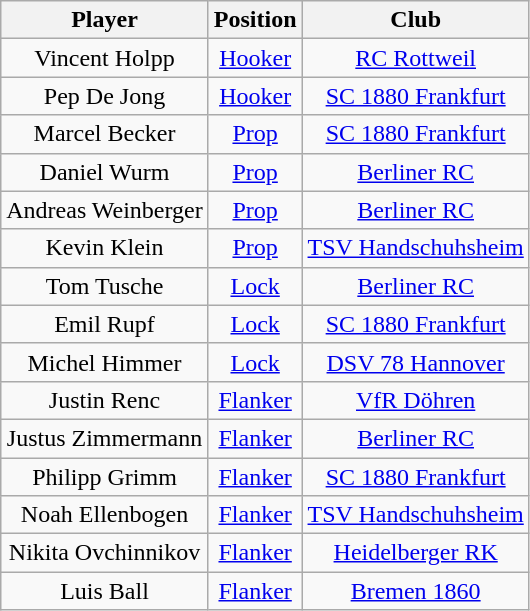<table class="wikitable" style="text-align:center">
<tr>
<th>Player</th>
<th>Position</th>
<th>Club</th>
</tr>
<tr>
<td>Vincent Holpp</td>
<td><a href='#'>Hooker</a></td>
<td> <a href='#'>RC Rottweil</a></td>
</tr>
<tr>
<td>Pep De Jong</td>
<td><a href='#'>Hooker</a></td>
<td> <a href='#'>SC 1880 Frankfurt</a></td>
</tr>
<tr>
<td>Marcel Becker</td>
<td><a href='#'>Prop</a></td>
<td> <a href='#'>SC 1880 Frankfurt</a></td>
</tr>
<tr>
<td>Daniel Wurm</td>
<td><a href='#'>Prop</a></td>
<td> <a href='#'>Berliner RC</a></td>
</tr>
<tr>
<td>Andreas Weinberger</td>
<td><a href='#'>Prop</a></td>
<td> <a href='#'>Berliner RC</a></td>
</tr>
<tr>
<td>Kevin Klein</td>
<td><a href='#'>Prop</a></td>
<td> <a href='#'>TSV Handschuhsheim</a></td>
</tr>
<tr>
<td>Tom Tusche</td>
<td><a href='#'>Lock</a></td>
<td> <a href='#'>Berliner RC</a></td>
</tr>
<tr>
<td>Emil Rupf</td>
<td><a href='#'>Lock</a></td>
<td> <a href='#'>SC 1880 Frankfurt</a></td>
</tr>
<tr>
<td>Michel Himmer</td>
<td><a href='#'>Lock</a></td>
<td> <a href='#'>DSV 78 Hannover</a></td>
</tr>
<tr>
<td>Justin Renc</td>
<td><a href='#'>Flanker</a></td>
<td> <a href='#'>VfR Döhren</a></td>
</tr>
<tr>
<td>Justus Zimmermann</td>
<td><a href='#'>Flanker</a></td>
<td> <a href='#'>Berliner RC</a></td>
</tr>
<tr>
<td>Philipp Grimm</td>
<td><a href='#'>Flanker</a></td>
<td> <a href='#'>SC 1880 Frankfurt</a></td>
</tr>
<tr>
<td>Noah Ellenbogen</td>
<td><a href='#'>Flanker</a></td>
<td> <a href='#'>TSV Handschuhsheim</a></td>
</tr>
<tr>
<td>Nikita Ovchinnikov</td>
<td><a href='#'>Flanker</a></td>
<td> <a href='#'>Heidelberger RK</a></td>
</tr>
<tr>
<td>Luis Ball</td>
<td><a href='#'>Flanker</a></td>
<td> <a href='#'>Bremen 1860</a></td>
</tr>
</table>
